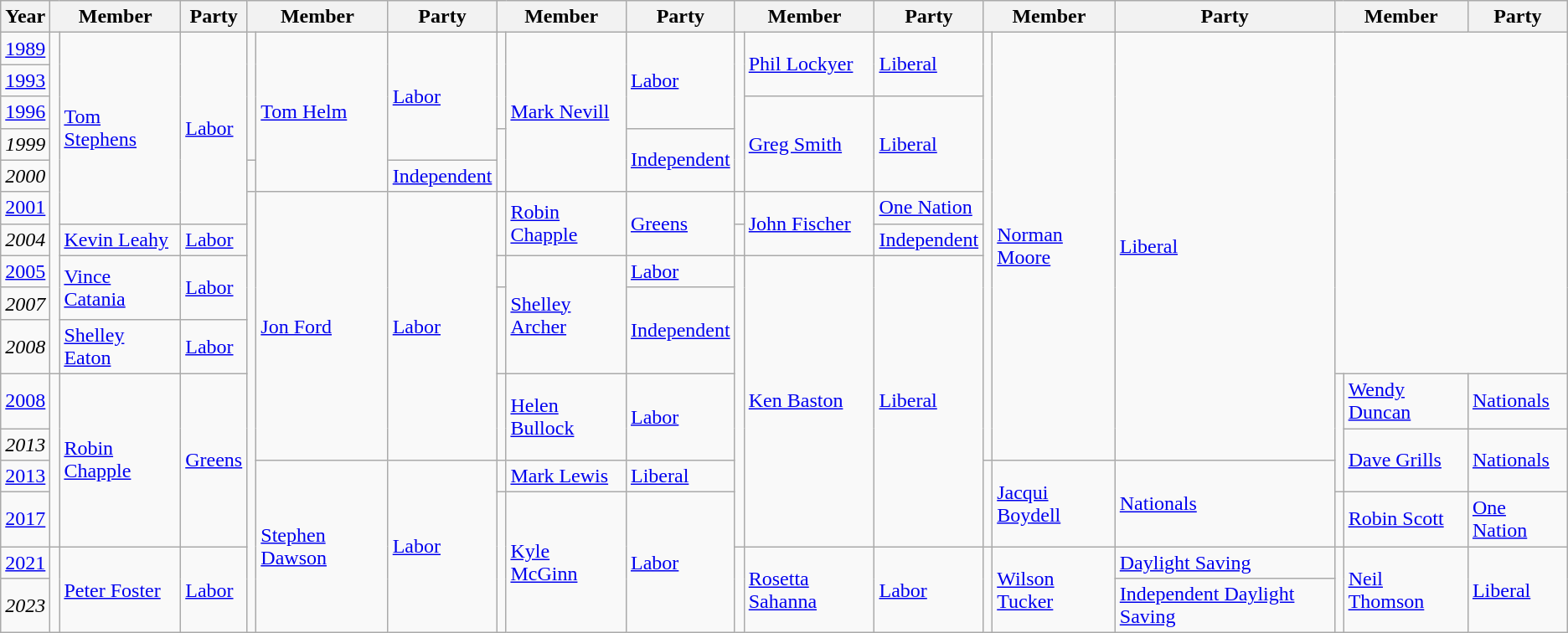<table class=wikitable>
<tr>
<th>Year</th>
<th colspan=2>Member</th>
<th>Party</th>
<th colspan=2>Member</th>
<th>Party</th>
<th colspan=2>Member</th>
<th>Party</th>
<th colspan=2>Member</th>
<th>Party</th>
<th colspan=2>Member</th>
<th>Party</th>
<th colspan=2>Member</th>
<th>Party</th>
</tr>
<tr>
<td><a href='#'>1989</a></td>
<td rowspan=10 ></td>
<td rowspan=6><a href='#'>Tom Stephens</a></td>
<td rowspan=6><a href='#'>Labor</a></td>
<td rowspan=4 ></td>
<td rowspan=5><a href='#'>Tom Helm</a></td>
<td rowspan=4><a href='#'>Labor</a></td>
<td rowspan=3 ></td>
<td rowspan=5><a href='#'>Mark Nevill</a></td>
<td rowspan=3><a href='#'>Labor</a></td>
<td rowspan=5 ></td>
<td rowspan=2><a href='#'>Phil Lockyer</a></td>
<td rowspan=2><a href='#'>Liberal</a></td>
<td rowspan=12 ></td>
<td rowspan=12><a href='#'>Norman Moore</a></td>
<td rowspan=12><a href='#'>Liberal</a></td>
<td colspan=3 rowspan=10></td>
</tr>
<tr>
<td><a href='#'>1993</a></td>
</tr>
<tr>
<td><a href='#'>1996</a></td>
<td rowspan=3><a href='#'>Greg Smith</a></td>
<td rowspan=3><a href='#'>Liberal</a></td>
</tr>
<tr>
<td><em>1999</em></td>
<td rowspan=2 ></td>
<td rowspan=2><a href='#'>Independent</a></td>
</tr>
<tr>
<td><em>2000</em></td>
<td></td>
<td><a href='#'>Independent</a></td>
</tr>
<tr>
<td><a href='#'>2001</a></td>
<td rowspan=11 ></td>
<td rowspan=7><a href='#'>Jon Ford</a></td>
<td rowspan=7><a href='#'>Labor</a></td>
<td rowspan=2 ></td>
<td rowspan=2><a href='#'>Robin Chapple</a></td>
<td rowspan=2><a href='#'>Greens</a></td>
<td></td>
<td rowspan=2><a href='#'>John Fischer</a></td>
<td><a href='#'>One Nation</a></td>
</tr>
<tr>
<td><em>2004</em></td>
<td><a href='#'>Kevin Leahy</a></td>
<td><a href='#'>Labor</a></td>
<td></td>
<td><a href='#'>Independent</a></td>
</tr>
<tr>
<td><a href='#'>2005</a></td>
<td rowspan=2><a href='#'>Vince Catania</a></td>
<td rowspan=2><a href='#'>Labor</a></td>
<td></td>
<td rowspan=3><a href='#'>Shelley Archer</a></td>
<td><a href='#'>Labor</a></td>
<td rowspan=7 ></td>
<td rowspan=7><a href='#'>Ken Baston</a></td>
<td rowspan=7><a href='#'>Liberal</a></td>
</tr>
<tr>
<td><em>2007</em></td>
<td rowspan=2 ></td>
<td rowspan=2><a href='#'>Independent</a></td>
</tr>
<tr>
<td><em>2008</em></td>
<td><a href='#'>Shelley Eaton</a></td>
<td><a href='#'>Labor</a></td>
</tr>
<tr>
<td><a href='#'>2008</a></td>
<td rowspan=4 ></td>
<td rowspan=4><a href='#'>Robin Chapple</a></td>
<td rowspan=4><a href='#'>Greens</a></td>
<td rowspan=2 ></td>
<td rowspan=2><a href='#'>Helen Bullock</a></td>
<td rowspan=2><a href='#'>Labor</a></td>
<td rowspan=3 ></td>
<td><a href='#'>Wendy Duncan</a></td>
<td><a href='#'>Nationals</a></td>
</tr>
<tr>
<td><em>2013</em></td>
<td rowspan=2><a href='#'>Dave Grills</a></td>
<td rowspan=2><a href='#'>Nationals</a></td>
</tr>
<tr>
<td><a href='#'>2013</a></td>
<td rowspan=4><a href='#'>Stephen Dawson</a></td>
<td rowspan=4><a href='#'>Labor</a></td>
<td></td>
<td><a href='#'>Mark Lewis</a></td>
<td><a href='#'>Liberal</a></td>
<td rowspan=2 ></td>
<td rowspan=2><a href='#'>Jacqui Boydell</a></td>
<td rowspan=2><a href='#'>Nationals</a></td>
</tr>
<tr>
<td><a href='#'>2017</a></td>
<td rowspan=3 ></td>
<td rowspan=3><a href='#'>Kyle McGinn</a></td>
<td rowspan=3><a href='#'>Labor</a></td>
<td></td>
<td><a href='#'>Robin Scott</a></td>
<td><a href='#'>One Nation</a></td>
</tr>
<tr>
<td><a href='#'>2021</a></td>
<td rowspan=2 ></td>
<td rowspan=2><a href='#'>Peter Foster</a></td>
<td rowspan=2><a href='#'>Labor</a></td>
<td rowspan=2 ></td>
<td rowspan=2><a href='#'>Rosetta Sahanna</a></td>
<td rowspan=2><a href='#'>Labor</a></td>
<td rowspan=2 ></td>
<td rowspan=2><a href='#'>Wilson Tucker</a></td>
<td><a href='#'>Daylight Saving</a></td>
<td rowspan=2 ></td>
<td rowspan=2><a href='#'>Neil Thomson</a></td>
<td rowspan=2><a href='#'>Liberal</a></td>
</tr>
<tr>
<td><em>2023</em></td>
<td><a href='#'>Independent Daylight Saving</a></td>
</tr>
</table>
